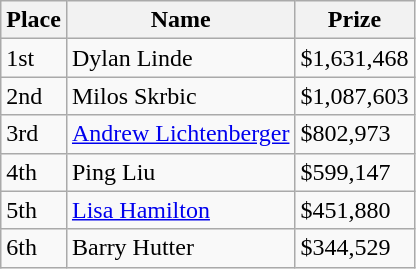<table class="wikitable">
<tr>
<th>Place</th>
<th>Name</th>
<th>Prize</th>
</tr>
<tr>
<td>1st</td>
<td> Dylan Linde</td>
<td>$1,631,468</td>
</tr>
<tr>
<td>2nd</td>
<td> Milos Skrbic</td>
<td>$1,087,603</td>
</tr>
<tr>
<td>3rd</td>
<td> <a href='#'>Andrew Lichtenberger</a></td>
<td>$802,973</td>
</tr>
<tr>
<td>4th</td>
<td> Ping Liu</td>
<td>$599,147</td>
</tr>
<tr>
<td>5th</td>
<td> <a href='#'>Lisa Hamilton</a></td>
<td>$451,880</td>
</tr>
<tr>
<td>6th</td>
<td> Barry Hutter</td>
<td>$344,529</td>
</tr>
</table>
